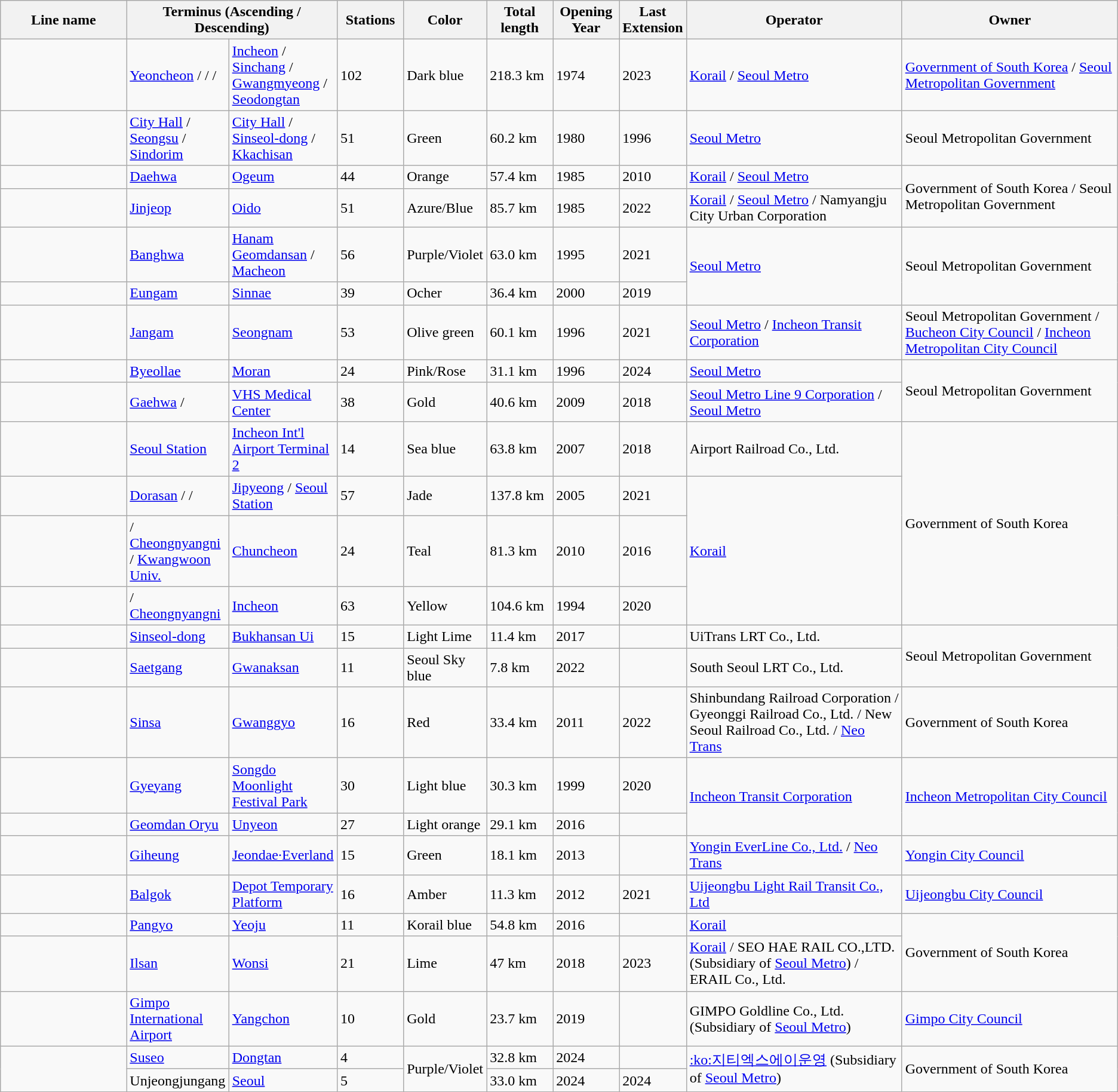<table class="wikitable sortable">
<tr>
<th style="width:100pt;">Line name</th>
<th style="width:350pt;" colspan=2>Terminus (Ascending / Descending)</th>
<th style="width:50pt;">Stations</th>
<th>Color</th>
<th style="width:50pt;">Total length</th>
<th style="width:50pt;">Opening Year</th>
<th style="width:50pt;">Last Extension</th>
<th style="width:175pt;">Operator</th>
<th style="width:175pt;">Owner</th>
</tr>
<tr>
<td style="text-align:center"></td>
<td><a href='#'>Yeoncheon</a> /  /  / </td>
<td><a href='#'>Incheon</a> / <a href='#'>Sinchang</a> / <a href='#'>Gwangmyeong</a> / <a href='#'>Seodongtan</a></td>
<td>102</td>
<td>Dark blue</td>
<td>218.3 km</td>
<td>1974</td>
<td>2023</td>
<td><a href='#'>Korail</a> / <a href='#'>Seoul Metro</a></td>
<td><a href='#'>Government of South Korea</a> / <a href='#'>Seoul Metropolitan Government</a></td>
</tr>
<tr>
<td style="text-align:center;"></td>
<td><a href='#'>City Hall</a> / <a href='#'>Seongsu</a> / <a href='#'>Sindorim</a></td>
<td><a href='#'>City Hall</a> / <a href='#'>Sinseol-dong</a> / <a href='#'>Kkachisan</a></td>
<td>51</td>
<td>Green</td>
<td>60.2 km </td>
<td>1980</td>
<td>1996</td>
<td><a href='#'>Seoul Metro</a></td>
<td>Seoul Metropolitan Government</td>
</tr>
<tr>
<td style="text-align:center;"></td>
<td><a href='#'>Daehwa</a></td>
<td><a href='#'>Ogeum</a></td>
<td>44</td>
<td>Orange</td>
<td>57.4 km</td>
<td>1985</td>
<td>2010</td>
<td rowspan=1><a href='#'>Korail</a> / <a href='#'>Seoul Metro</a></td>
<td rowspan="2">Government of South Korea / Seoul Metropolitan Government</td>
</tr>
<tr>
<td style="text-align:center;"></td>
<td><a href='#'>Jinjeop</a></td>
<td><a href='#'>Oido</a></td>
<td>51</td>
<td>Azure/Blue</td>
<td>85.7 km</td>
<td>1985</td>
<td>2022</td>
<td rowspan=1><a href='#'>Korail</a> / <a href='#'>Seoul Metro</a> / Namyangju City Urban Corporation</td>
</tr>
<tr>
<td style="text-align:center;"></td>
<td><a href='#'>Banghwa</a></td>
<td><a href='#'>Hanam Geomdansan</a> / <a href='#'>Macheon</a></td>
<td>56</td>
<td>Purple/Violet</td>
<td>63.0 km</td>
<td>1995</td>
<td>2021</td>
<td rowspan=2><a href='#'>Seoul Metro</a></td>
<td rowspan="2">Seoul Metropolitan Government</td>
</tr>
<tr>
<td style="text-align:center;"></td>
<td><a href='#'>Eungam</a></td>
<td><a href='#'>Sinnae</a></td>
<td>39</td>
<td>Ocher</td>
<td>36.4 km</td>
<td>2000</td>
<td>2019</td>
</tr>
<tr>
<td style="text-align:center;"></td>
<td><a href='#'>Jangam</a></td>
<td><a href='#'>Seongnam</a></td>
<td>53</td>
<td>Olive green</td>
<td>60.1 km</td>
<td>1996</td>
<td>2021</td>
<td><a href='#'>Seoul Metro</a> / <a href='#'>Incheon Transit Corporation</a></td>
<td>Seoul Metropolitan Government / <a href='#'>Bucheon City Council</a> / <a href='#'>Incheon Metropolitan City Council</a></td>
</tr>
<tr>
<td style="text-align:center;"></td>
<td><a href='#'>Byeollae</a></td>
<td><a href='#'>Moran</a></td>
<td>24</td>
<td>Pink/Rose</td>
<td>31.1 km</td>
<td>1996</td>
<td>2024</td>
<td><a href='#'>Seoul Metro</a></td>
<td rowspan="2">Seoul Metropolitan Government</td>
</tr>
<tr>
<td style="text-align:center;"></td>
<td><a href='#'>Gaehwa</a> / </td>
<td><a href='#'>VHS Medical Center</a></td>
<td>38</td>
<td>Gold</td>
<td>40.6 km</td>
<td>2009</td>
<td>2018</td>
<td><a href='#'>Seoul Metro Line 9 Corporation</a> / <a href='#'>Seoul Metro</a></td>
</tr>
<tr>
<td style="text-align:center;"></td>
<td><a href='#'>Seoul Station</a></td>
<td><a href='#'>Incheon Int'l Airport Terminal 2</a></td>
<td>14</td>
<td>Sea blue</td>
<td>63.8 km</td>
<td>2007</td>
<td>2018</td>
<td>Airport Railroad Co., Ltd.</td>
<td rowspan="4">Government of South Korea</td>
</tr>
<tr>
<td style="text-align:center;"></td>
<td><a href='#'>Dorasan</a> /  / </td>
<td><a href='#'>Jipyeong</a> / <a href='#'>Seoul Station</a></td>
<td>57</td>
<td>Jade</td>
<td>137.8 km</td>
<td>2005</td>
<td>2021</td>
<td rowspan="3"><a href='#'>Korail</a></td>
</tr>
<tr>
<td style="text-align:center;"></td>
<td> / <a href='#'>Cheongnyangni</a> / <a href='#'>Kwangwoon Univ.</a></td>
<td><a href='#'>Chuncheon</a></td>
<td>24</td>
<td>Teal</td>
<td>81.3 km</td>
<td>2010</td>
<td>2016</td>
</tr>
<tr>
<td style="text-align:center;"></td>
<td> / <a href='#'>Cheongnyangni</a></td>
<td><a href='#'>Incheon</a></td>
<td>63</td>
<td>Yellow</td>
<td>104.6 km</td>
<td>1994</td>
<td>2020</td>
</tr>
<tr>
<td style="text-align:center;"></td>
<td><a href='#'>Sinseol-dong</a></td>
<td><a href='#'>Bukhansan Ui</a></td>
<td>15</td>
<td>Light Lime</td>
<td>11.4 km</td>
<td>2017</td>
<td></td>
<td>UiTrans LRT Co., Ltd.</td>
<td rowspan="2">Seoul Metropolitan Government</td>
</tr>
<tr>
<td style="text-align:center;"></td>
<td><a href='#'>Saetgang</a></td>
<td><a href='#'>Gwanaksan</a></td>
<td>11</td>
<td>Seoul Sky blue</td>
<td>7.8 km</td>
<td>2022</td>
<td></td>
<td>South Seoul LRT Co., Ltd.</td>
</tr>
<tr>
<td style="text-align:center;"></td>
<td><a href='#'>Sinsa</a></td>
<td><a href='#'>Gwanggyo</a></td>
<td>16</td>
<td>Red</td>
<td>33.4 km</td>
<td>2011</td>
<td>2022</td>
<td>Shinbundang Railroad Corporation / Gyeonggi Railroad Co., Ltd. / New Seoul Railroad Co., Ltd. / <a href='#'>Neo Trans</a></td>
<td>Government of South Korea</td>
</tr>
<tr>
<td style="text-align:center;"></td>
<td><a href='#'>Gyeyang</a></td>
<td><a href='#'>Songdo Moonlight Festival Park</a></td>
<td>30</td>
<td>Light blue</td>
<td>30.3 km</td>
<td>1999</td>
<td>2020</td>
<td rowspan="2"><a href='#'>Incheon Transit Corporation</a></td>
<td rowspan="2"><a href='#'>Incheon Metropolitan City Council</a></td>
</tr>
<tr>
<td style="text-align:center;"></td>
<td><a href='#'>Geomdan Oryu</a></td>
<td><a href='#'>Unyeon</a></td>
<td>27</td>
<td>Light orange</td>
<td>29.1 km</td>
<td>2016</td>
<td></td>
</tr>
<tr>
<td style="text-align:center;"></td>
<td><a href='#'>Giheung</a></td>
<td><a href='#'>Jeondae·Everland</a></td>
<td>15</td>
<td>Green</td>
<td>18.1 km</td>
<td>2013</td>
<td></td>
<td><a href='#'>Yongin EverLine Co., Ltd.</a> / <a href='#'>Neo Trans</a></td>
<td><a href='#'>Yongin City Council</a></td>
</tr>
<tr>
<td style="text-align:center;"></td>
<td><a href='#'>Balgok</a></td>
<td><a href='#'>Depot Temporary Platform</a></td>
<td>16</td>
<td>Amber</td>
<td>11.3 km</td>
<td>2012</td>
<td>2021</td>
<td><a href='#'>Uijeongbu Light Rail Transit Co., Ltd</a></td>
<td><a href='#'>Uijeongbu City Council</a></td>
</tr>
<tr>
<td style="text-align:center;"></td>
<td><a href='#'>Pangyo</a></td>
<td><a href='#'>Yeoju</a></td>
<td>11</td>
<td>Korail blue</td>
<td>54.8 km</td>
<td>2016</td>
<td></td>
<td><a href='#'>Korail</a></td>
<td rowspan="2">Government of South Korea</td>
</tr>
<tr>
<td style="text-align:center;"></td>
<td><a href='#'>Ilsan</a></td>
<td><a href='#'>Wonsi</a></td>
<td>21</td>
<td>Lime</td>
<td>47 km</td>
<td>2018</td>
<td>2023</td>
<td><a href='#'>Korail</a> / SEO HAE RAIL CO.,LTD. (Subsidiary of <a href='#'>Seoul Metro</a>) / ERAIL Co., Ltd.</td>
</tr>
<tr>
<td style="text-align:center;"></td>
<td><a href='#'>Gimpo International Airport</a></td>
<td><a href='#'>Yangchon</a></td>
<td>10</td>
<td>Gold</td>
<td>23.7 km</td>
<td>2019</td>
<td></td>
<td>GIMPO Goldline Co., Ltd. (Subsidiary of <a href='#'>Seoul Metro</a>)</td>
<td><a href='#'>Gimpo City Council</a></td>
</tr>
<tr>
<td rowspan="2" style="text-align:center;"></td>
<td><a href='#'>Suseo</a></td>
<td><a href='#'>Dongtan</a></td>
<td>4</td>
<td rowspan="2">Purple/Violet</td>
<td>32.8 km</td>
<td>2024</td>
<td></td>
<td rowspan="2"><a href='#'>:ko:지티엑스에이운영</a> (Subsidiary of <a href='#'>Seoul Metro</a>)</td>
<td rowspan="2">Government of South Korea</td>
</tr>
<tr>
<td>Unjeongjungang</td>
<td><a href='#'>Seoul</a></td>
<td>5</td>
<td>33.0 km</td>
<td>2024</td>
<td>2024</td>
</tr>
</table>
